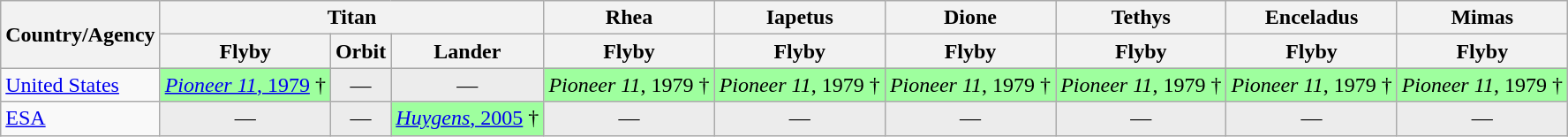<table class="wikitable sortable">
<tr>
<th rowspan="2">Country/Agency</th>
<th colspan="3">Titan</th>
<th>Rhea</th>
<th>Iapetus</th>
<th>Dione</th>
<th>Tethys</th>
<th>Enceladus</th>
<th>Mimas</th>
</tr>
<tr>
<th>Flyby</th>
<th>Orbit</th>
<th>Lander</th>
<th>Flyby</th>
<th>Flyby</th>
<th>Flyby</th>
<th>Flyby</th>
<th>Flyby</th>
<th>Flyby</th>
</tr>
<tr>
<td> <a href='#'>United States</a></td>
<td style="background:#9EFF9E; text-align:center;" data-sort-value="1"><a href='#'><em>Pioneer 11</em>, 1979</a> †</td>
<td style="background:#ECECEC; text-align:center;" data-sort-value="1">—</td>
<td style="background:#ECECEC; text-align:center;" data-sort-value="1">—</td>
<td style="background:#9EFF9E; text-align:center;" data-sort-value="1"><em>Pioneer 11</em>, 1979 †</td>
<td style="background:#9EFF9E; text-align:center;" data-sort-value="1"><em>Pioneer 11</em>, 1979 †</td>
<td style="background:#9EFF9E; text-align:center;" data-sort-value="1"><em>Pioneer 11</em>, 1979 †</td>
<td style="background:#9EFF9E; text-align:center;" data-sort-value="1"><em>Pioneer 11</em>, 1979 †</td>
<td style="background:#9EFF9E; text-align:center;" data-sort-value="1"><em>Pioneer 11</em>, 1979 †</td>
<td style="background:#9EFF9E; text-align:center;" data-sort-value="1"><em>Pioneer 11</em>, 1979 †</td>
</tr>
<tr>
<td> <a href='#'>ESA</a></td>
<td style="background:#ECECEC; text-align:center;" data-sort-value="2">—</td>
<td style="background:#ECECEC; text-align:center;" data-sort-value="1">—</td>
<td style="background:#9EFF9E; text-align:center;" data-sort-value="1"><a href='#'><em>Huygens</em>, 2005</a> †</td>
<td style="background:#ECECEC; text-align:center;" data-sort-value="1">—</td>
<td style="background:#ECECEC; text-align:center;" data-sort-value="1">—</td>
<td style="background:#ECECEC; text-align:center;" data-sort-value="1">—</td>
<td style="background:#ECECEC; text-align:center;" data-sort-value="1">—</td>
<td style="background:#ECECEC; text-align:center;" data-sort-value="1">—</td>
<td style="background:#ECECEC; text-align:center;" data-sort-value="1">—</td>
</tr>
</table>
